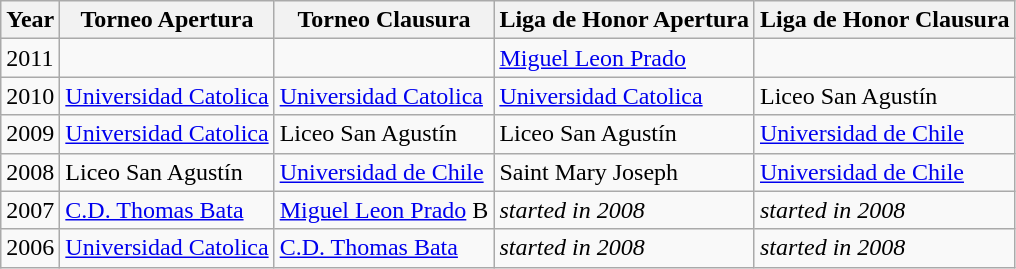<table class="wikitable">
<tr>
<th>Year</th>
<th>Torneo Apertura</th>
<th>Torneo Clausura</th>
<th>Liga de Honor Apertura</th>
<th>Liga de Honor Clausura</th>
</tr>
<tr>
<td>2011</td>
<td></td>
<td></td>
<td><a href='#'>Miguel Leon Prado</a></td>
<td></td>
</tr>
<tr>
<td>2010</td>
<td><a href='#'>Universidad Catolica</a></td>
<td><a href='#'>Universidad Catolica</a></td>
<td><a href='#'>Universidad Catolica</a></td>
<td>Liceo San Agustín</td>
</tr>
<tr>
<td>2009</td>
<td><a href='#'>Universidad Catolica</a></td>
<td>Liceo San Agustín</td>
<td>Liceo San Agustín</td>
<td><a href='#'>Universidad de Chile</a></td>
</tr>
<tr>
<td>2008</td>
<td>Liceo San Agustín</td>
<td><a href='#'>Universidad de Chile</a></td>
<td>Saint Mary Joseph</td>
<td><a href='#'>Universidad de Chile</a></td>
</tr>
<tr>
<td>2007</td>
<td><a href='#'>C.D. Thomas Bata</a></td>
<td><a href='#'>Miguel Leon Prado</a> B</td>
<td><em>started in 2008</em></td>
<td><em>started in 2008</em></td>
</tr>
<tr>
<td>2006</td>
<td><a href='#'>Universidad Catolica</a></td>
<td><a href='#'>C.D. Thomas Bata</a></td>
<td><em>started in 2008</em></td>
<td><em>started in 2008</em></td>
</tr>
</table>
